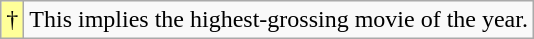<table class="wikitable">
<tr>
<td style="background-color:#FFFF99"align="center">†</td>
<td>This implies the highest-grossing movie of the year.</td>
</tr>
</table>
